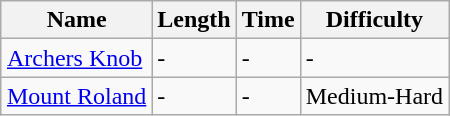<table class="wikitable" style="margin: 1em auto 1em auto">
<tr>
<th>Name</th>
<th>Length</th>
<th>Time</th>
<th>Difficulty</th>
</tr>
<tr>
<td><a href='#'>Archers Knob</a></td>
<td>-</td>
<td>-</td>
<td>-</td>
</tr>
<tr>
<td><a href='#'>Mount Roland</a></td>
<td>-</td>
<td>-</td>
<td>Medium-Hard</td>
</tr>
</table>
